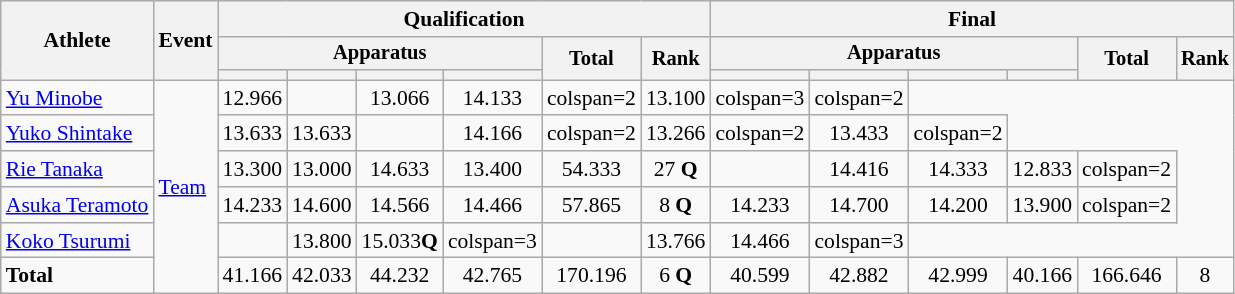<table class="wikitable" style="font-size:90%">
<tr>
<th rowspan=3>Athlete</th>
<th rowspan=3>Event</th>
<th colspan=6>Qualification</th>
<th colspan=6>Final</th>
</tr>
<tr style="font-size:95%">
<th colspan=4>Apparatus</th>
<th rowspan=2>Total</th>
<th rowspan=2>Rank</th>
<th colspan=4>Apparatus</th>
<th rowspan=2>Total</th>
<th rowspan=2>Rank</th>
</tr>
<tr style="font-size:95%">
<th></th>
<th></th>
<th></th>
<th></th>
<th></th>
<th></th>
<th></th>
<th></th>
</tr>
<tr align=center>
<td align=left><a href='#'>Yu Minobe</a></td>
<td rowspan=6 align=left><a href='#'>Team</a></td>
<td>12.966</td>
<td></td>
<td>13.066</td>
<td>14.133</td>
<td>colspan=2 </td>
<td>13.100</td>
<td>colspan=3 </td>
<td>colspan=2 </td>
</tr>
<tr align=center>
<td align=left><a href='#'>Yuko Shintake</a></td>
<td>13.633</td>
<td>13.633</td>
<td></td>
<td>14.166</td>
<td>colspan=2 </td>
<td>13.266</td>
<td>colspan=2 </td>
<td>13.433</td>
<td>colspan=2 </td>
</tr>
<tr align=center>
<td align=left><a href='#'>Rie Tanaka</a></td>
<td>13.300</td>
<td>13.000</td>
<td>14.633</td>
<td>13.400</td>
<td>54.333</td>
<td>27 <strong>Q</strong></td>
<td></td>
<td>14.416</td>
<td>14.333</td>
<td>12.833</td>
<td>colspan=2 </td>
</tr>
<tr align=center>
<td align=left><a href='#'>Asuka Teramoto</a></td>
<td>14.233</td>
<td>14.600</td>
<td>14.566</td>
<td>14.466</td>
<td>57.865</td>
<td>8 <strong>Q</strong></td>
<td>14.233</td>
<td>14.700</td>
<td>14.200</td>
<td>13.900</td>
<td>colspan=2 </td>
</tr>
<tr align=center>
<td align=left><a href='#'>Koko Tsurumi</a></td>
<td></td>
<td>13.800</td>
<td>15.033<strong>Q</strong></td>
<td>colspan=3 </td>
<td></td>
<td>13.766</td>
<td>14.466</td>
<td>colspan=3 </td>
</tr>
<tr align=center>
<td align=left><strong>Total</strong></td>
<td>41.166</td>
<td>42.033</td>
<td>44.232</td>
<td>42.765</td>
<td>170.196</td>
<td>6 <strong>Q</strong></td>
<td>40.599</td>
<td>42.882</td>
<td>42.999</td>
<td>40.166</td>
<td>166.646</td>
<td>8</td>
</tr>
</table>
